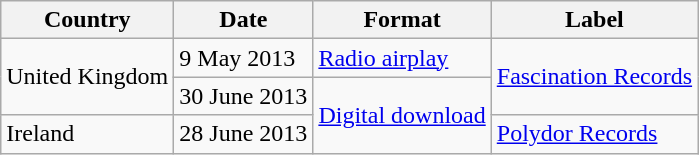<table class="wikitable">
<tr>
<th>Country</th>
<th>Date</th>
<th>Format</th>
<th>Label</th>
</tr>
<tr>
<td rowspan="2">United Kingdom</td>
<td>9 May 2013</td>
<td><a href='#'>Radio airplay</a></td>
<td rowspan="2"><a href='#'>Fascination Records</a></td>
</tr>
<tr>
<td>30 June 2013</td>
<td rowspan="2"><a href='#'>Digital download</a></td>
</tr>
<tr>
<td>Ireland</td>
<td>28 June 2013</td>
<td><a href='#'>Polydor Records</a></td>
</tr>
</table>
